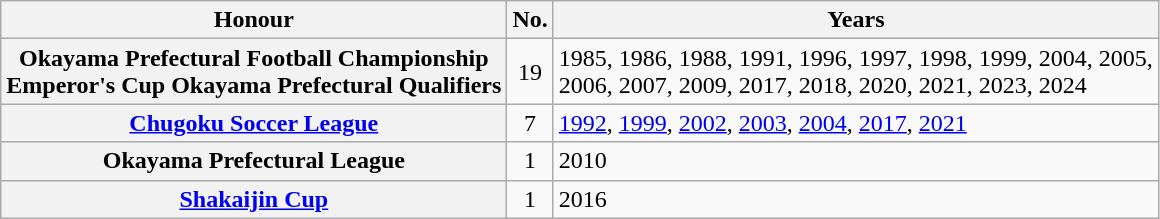<table class="wikitable plainrowheaders">
<tr>
<th scope=col>Honour</th>
<th scope=col>No.</th>
<th scope=col>Years</th>
</tr>
<tr>
<th scope=row>Okayama Prefectural Football Championship <br> Emperor's Cup Okayama Prefectural Qualifiers</th>
<td align="center">19</td>
<td>1985, 1986, 1988, 1991, 1996, 1997, 1998, 1999, 2004, 2005, <br> 2006, 2007, 2009, 2017, 2018, 2020, 2021, 2023, 2024</td>
</tr>
<tr>
<th scope=row><a href='#'>Chugoku Soccer League</a></th>
<td align="center">7</td>
<td><a href='#'>1992</a>, <a href='#'>1999</a>, <a href='#'>2002</a>, <a href='#'>2003</a>, <a href='#'>2004</a>, <a href='#'>2017</a>, <a href='#'>2021</a></td>
</tr>
<tr>
<th scope=row>Okayama Prefectural League</th>
<td align="center">1</td>
<td>2010</td>
</tr>
<tr>
<th scope=row><a href='#'>Shakaijin Cup</a></th>
<td align="center">1</td>
<td>2016</td>
</tr>
</table>
